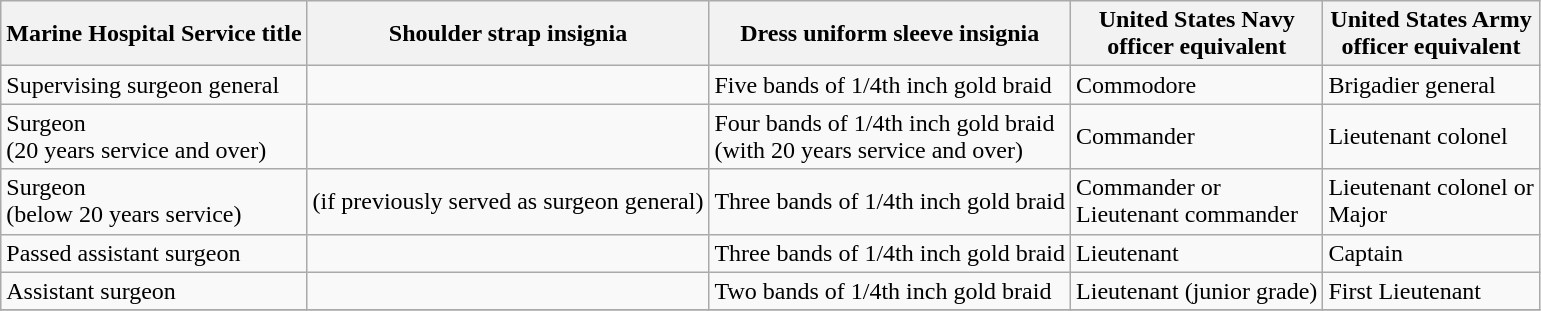<table class="wikitable">
<tr>
<th>Marine Hospital Service title</th>
<th>Shoulder strap insignia</th>
<th>Dress uniform sleeve insignia</th>
<th>United States Navy<br>officer equivalent</th>
<th>United States Army<br>officer equivalent</th>
</tr>
<tr>
<td>Supervising surgeon general</td>
<td></td>
<td>Five bands of 1/4th inch gold braid</td>
<td>Commodore</td>
<td>Brigadier general</td>
</tr>
<tr>
<td>Surgeon<br>(20 years service and over)</td>
<td></td>
<td>Four bands of 1/4th inch gold braid<br>(with 20 years service and over)</td>
<td>Commander</td>
<td>Lieutenant colonel</td>
</tr>
<tr>
<td>Surgeon<br>(below 20 years service)</td>
<td>(if previously served as surgeon general)<br></td>
<td>Three bands of 1/4th inch gold braid</td>
<td>Commander or<br>Lieutenant commander</td>
<td>Lieutenant colonel or<br>Major</td>
</tr>
<tr>
<td>Passed assistant surgeon</td>
<td></td>
<td>Three bands of 1/4th inch gold braid</td>
<td>Lieutenant</td>
<td>Captain</td>
</tr>
<tr>
<td>Assistant surgeon</td>
<td></td>
<td>Two bands of 1/4th inch gold braid</td>
<td>Lieutenant (junior grade)</td>
<td>First Lieutenant</td>
</tr>
<tr>
</tr>
</table>
